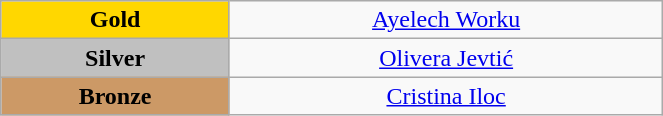<table class="wikitable" style="text-align:center; " width="35%">
<tr>
<td bgcolor="gold"><strong>Gold</strong></td>
<td><a href='#'>Ayelech Worku</a><br>  <small><em></em></small></td>
</tr>
<tr>
<td bgcolor="silver"><strong>Silver</strong></td>
<td><a href='#'>Olivera Jevtić</a><br>  <small><em></em></small></td>
</tr>
<tr>
<td bgcolor="CC9966"><strong>Bronze</strong></td>
<td><a href='#'>Cristina Iloc</a><br>  <small><em></em></small></td>
</tr>
</table>
